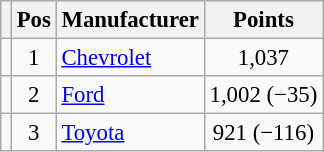<table class="wikitable" style="font-size: 95%;">
<tr>
<th></th>
<th>Pos</th>
<th>Manufacturer</th>
<th>Points</th>
</tr>
<tr>
<td align="left"></td>
<td style="text-align:center;">1</td>
<td><a href='#'>Chevrolet</a></td>
<td style="text-align:center;">1,037</td>
</tr>
<tr>
<td align="left"></td>
<td style="text-align:center;">2</td>
<td><a href='#'>Ford</a></td>
<td style="text-align:center;">1,002 (−35)</td>
</tr>
<tr>
<td align="left"></td>
<td style="text-align:center;">3</td>
<td><a href='#'>Toyota</a></td>
<td style="text-align:center;">921 (−116)</td>
</tr>
</table>
